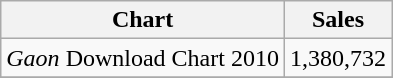<table class="wikitable sortable plainrowheaders" style="text-align:center;">
<tr>
<th>Chart</th>
<th>Sales</th>
</tr>
<tr>
<td><em>Gaon</em> Download Chart 2010</td>
<td align="center">1,380,732</td>
</tr>
<tr>
</tr>
</table>
